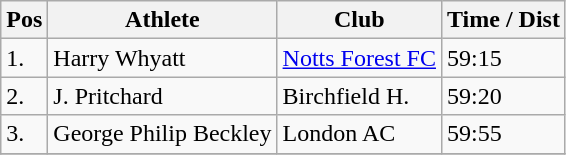<table class="wikitable">
<tr>
<th>Pos</th>
<th>Athlete</th>
<th>Club</th>
<th>Time / Dist</th>
</tr>
<tr>
<td>1.</td>
<td>Harry Whyatt</td>
<td><a href='#'>Notts Forest FC</a></td>
<td>59:15</td>
</tr>
<tr>
<td>2.</td>
<td>J. Pritchard</td>
<td>Birchfield H.</td>
<td>59:20</td>
</tr>
<tr>
<td>3.</td>
<td>George Philip Beckley</td>
<td>London AC</td>
<td>59:55</td>
</tr>
<tr>
</tr>
</table>
